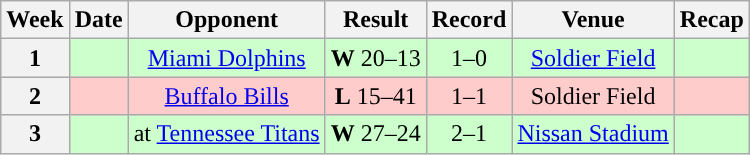<table class="wikitable" style="text-align:center">
<tr>
<th>Week</th>
<th>Date</th>
<th>Opponent</th>
<th>Result</th>
<th>Record</th>
<th>Venue</th>
<th>Recap</th>
</tr>
<tr style="background:#cfc">
<th>1</th>
<td></td>
<td><a href='#'>Miami Dolphins</a></td>
<td><strong>W</strong> 20–13</td>
<td>1–0</td>
<td><a href='#'>Soldier Field</a></td>
<td></td>
</tr>
<tr style="background:#fcc">
<th>2</th>
<td></td>
<td><a href='#'>Buffalo Bills</a></td>
<td><strong>L</strong> 15–41</td>
<td>1–1</td>
<td>Soldier Field</td>
<td></td>
</tr>
<tr style="background:#cfc">
<th>3</th>
<td></td>
<td>at <a href='#'>Tennessee Titans</a></td>
<td><strong>W</strong> 27–24</td>
<td>2–1</td>
<td><a href='#'>Nissan Stadium</a></td>
<td></td>
</tr>
</table>
